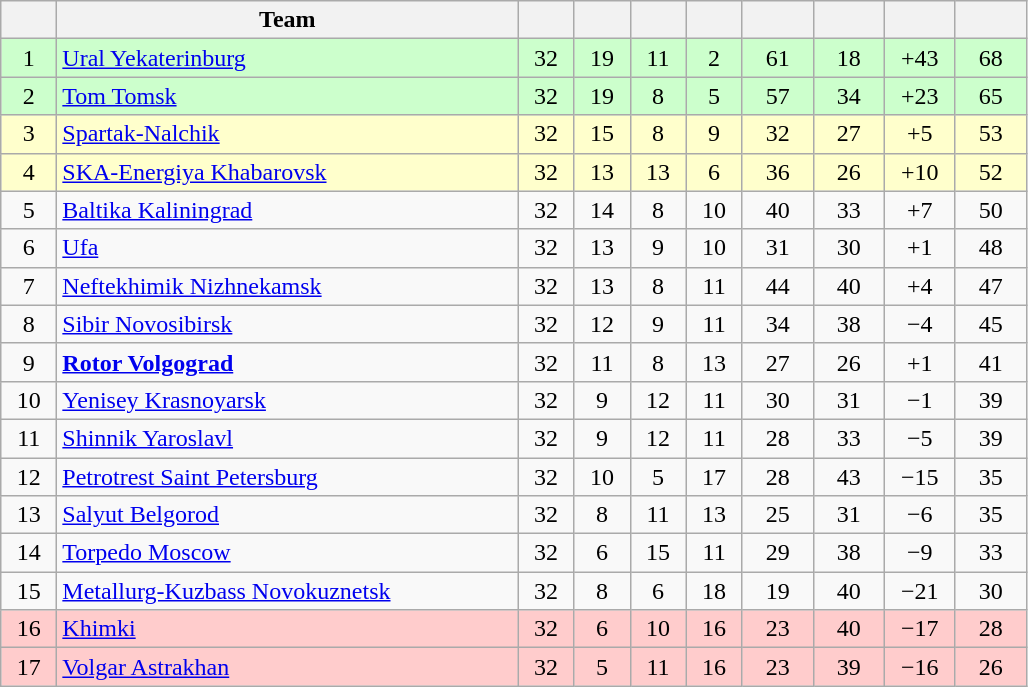<table class="wikitable" style="text-align:center">
<tr>
<th width=30></th>
<th width=300>Team</th>
<th width=30></th>
<th width=30></th>
<th width=30></th>
<th width=30></th>
<th width=40></th>
<th width=40></th>
<th width=40></th>
<th width=40></th>
</tr>
<tr bgcolor=CCFFCC>
<td>1</td>
<td align=left><a href='#'>Ural Yekaterinburg</a></td>
<td>32</td>
<td>19</td>
<td>11</td>
<td>2</td>
<td>61</td>
<td>18</td>
<td>+43</td>
<td>68</td>
</tr>
<tr bgcolor=CCFFCC>
<td>2</td>
<td align=left><a href='#'>Tom Tomsk</a></td>
<td>32</td>
<td>19</td>
<td>8</td>
<td>5</td>
<td>57</td>
<td>34</td>
<td>+23</td>
<td>65</td>
</tr>
<tr bgcolor=FFFFCC>
<td>3</td>
<td align=left><a href='#'>Spartak-Nalchik</a></td>
<td>32</td>
<td>15</td>
<td>8</td>
<td>9</td>
<td>32</td>
<td>27</td>
<td>+5</td>
<td>53</td>
</tr>
<tr bgcolor=FFFFCC>
<td>4</td>
<td align=left><a href='#'>SKA-Energiya Khabarovsk</a></td>
<td>32</td>
<td>13</td>
<td>13</td>
<td>6</td>
<td>36</td>
<td>26</td>
<td>+10</td>
<td>52</td>
</tr>
<tr>
<td>5</td>
<td align=left><a href='#'>Baltika Kaliningrad</a></td>
<td>32</td>
<td>14</td>
<td>8</td>
<td>10</td>
<td>40</td>
<td>33</td>
<td>+7</td>
<td>50</td>
</tr>
<tr>
<td>6</td>
<td align=left><a href='#'>Ufa</a></td>
<td>32</td>
<td>13</td>
<td>9</td>
<td>10</td>
<td>31</td>
<td>30</td>
<td>+1</td>
<td>48</td>
</tr>
<tr>
<td>7</td>
<td align=left><a href='#'>Neftekhimik Nizhnekamsk</a></td>
<td>32</td>
<td>13</td>
<td>8</td>
<td>11</td>
<td>44</td>
<td>40</td>
<td>+4</td>
<td>47</td>
</tr>
<tr>
<td>8</td>
<td align=left><a href='#'>Sibir Novosibirsk</a></td>
<td>32</td>
<td>12</td>
<td>9</td>
<td>11</td>
<td>34</td>
<td>38</td>
<td>−4</td>
<td>45</td>
</tr>
<tr>
<td>9</td>
<td align=left><strong><a href='#'>Rotor Volgograd</a></strong></td>
<td>32</td>
<td>11</td>
<td>8</td>
<td>13</td>
<td>27</td>
<td>26</td>
<td>+1</td>
<td>41</td>
</tr>
<tr>
<td>10</td>
<td align=left><a href='#'>Yenisey Krasnoyarsk</a></td>
<td>32</td>
<td>9</td>
<td>12</td>
<td>11</td>
<td>30</td>
<td>31</td>
<td>−1</td>
<td>39</td>
</tr>
<tr>
<td>11</td>
<td align=left><a href='#'>Shinnik Yaroslavl</a></td>
<td>32</td>
<td>9</td>
<td>12</td>
<td>11</td>
<td>28</td>
<td>33</td>
<td>−5</td>
<td>39</td>
</tr>
<tr>
<td>12</td>
<td align=left><a href='#'>Petrotrest Saint Petersburg</a></td>
<td>32</td>
<td>10</td>
<td>5</td>
<td>17</td>
<td>28</td>
<td>43</td>
<td>−15</td>
<td>35</td>
</tr>
<tr>
<td>13</td>
<td align=left><a href='#'>Salyut Belgorod</a></td>
<td>32</td>
<td>8</td>
<td>11</td>
<td>13</td>
<td>25</td>
<td>31</td>
<td>−6</td>
<td>35</td>
</tr>
<tr>
<td>14</td>
<td align=left><a href='#'>Torpedo Moscow</a></td>
<td>32</td>
<td>6</td>
<td>15</td>
<td>11</td>
<td>29</td>
<td>38</td>
<td>−9</td>
<td>33</td>
</tr>
<tr>
<td>15</td>
<td align=left><a href='#'>Metallurg-Kuzbass Novokuznetsk</a></td>
<td>32</td>
<td>8</td>
<td>6</td>
<td>18</td>
<td>19</td>
<td>40</td>
<td>−21</td>
<td>30</td>
</tr>
<tr bgcolor=FFCCCC>
<td>16</td>
<td align=left><a href='#'>Khimki</a></td>
<td>32</td>
<td>6</td>
<td>10</td>
<td>16</td>
<td>23</td>
<td>40</td>
<td>−17</td>
<td>28</td>
</tr>
<tr bgcolor=FFCCCC>
<td>17</td>
<td align=left><a href='#'>Volgar Astrakhan</a></td>
<td>32</td>
<td>5</td>
<td>11</td>
<td>16</td>
<td>23</td>
<td>39</td>
<td>−16</td>
<td>26</td>
</tr>
</table>
